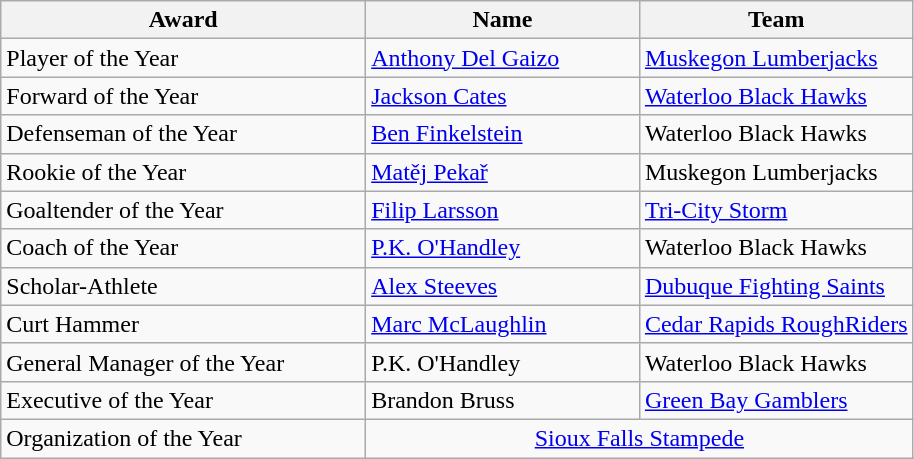<table class="wikitable" style="text-align:left">
<tr>
<th bgcolor="#DDDDFF" width="40%">Award</th>
<th bgcolor="#DDDDFF" width="30%">Name</th>
<th bgcolor="#DDDDFF" width="30%">Team</th>
</tr>
<tr>
<td>Player of the Year</td>
<td><a href='#'>Anthony Del Gaizo</a></td>
<td><a href='#'>Muskegon Lumberjacks</a></td>
</tr>
<tr>
<td>Forward of the Year</td>
<td><a href='#'>Jackson Cates</a></td>
<td><a href='#'>Waterloo Black Hawks</a></td>
</tr>
<tr>
<td>Defenseman of the Year</td>
<td><a href='#'>Ben Finkelstein</a></td>
<td>Waterloo Black Hawks</td>
</tr>
<tr>
<td>Rookie of the Year</td>
<td><a href='#'>Matěj Pekař</a></td>
<td>Muskegon Lumberjacks</td>
</tr>
<tr>
<td>Goaltender of the Year</td>
<td><a href='#'>Filip Larsson</a></td>
<td><a href='#'>Tri-City Storm</a></td>
</tr>
<tr>
<td>Coach of the Year</td>
<td><a href='#'>P.K. O'Handley</a></td>
<td>Waterloo Black Hawks</td>
</tr>
<tr>
<td>Scholar-Athlete</td>
<td><a href='#'>Alex Steeves</a></td>
<td><a href='#'>Dubuque Fighting Saints</a></td>
</tr>
<tr>
<td>Curt Hammer</td>
<td><a href='#'>Marc McLaughlin</a></td>
<td><a href='#'>Cedar Rapids RoughRiders</a></td>
</tr>
<tr>
<td>General Manager of the Year</td>
<td>P.K. O'Handley</td>
<td>Waterloo Black Hawks</td>
</tr>
<tr>
<td>Executive of the Year</td>
<td>Brandon Bruss</td>
<td><a href='#'>Green Bay Gamblers</a></td>
</tr>
<tr>
<td>Organization of the Year</td>
<td colspan=2 align=center><a href='#'>Sioux Falls Stampede</a></td>
</tr>
</table>
